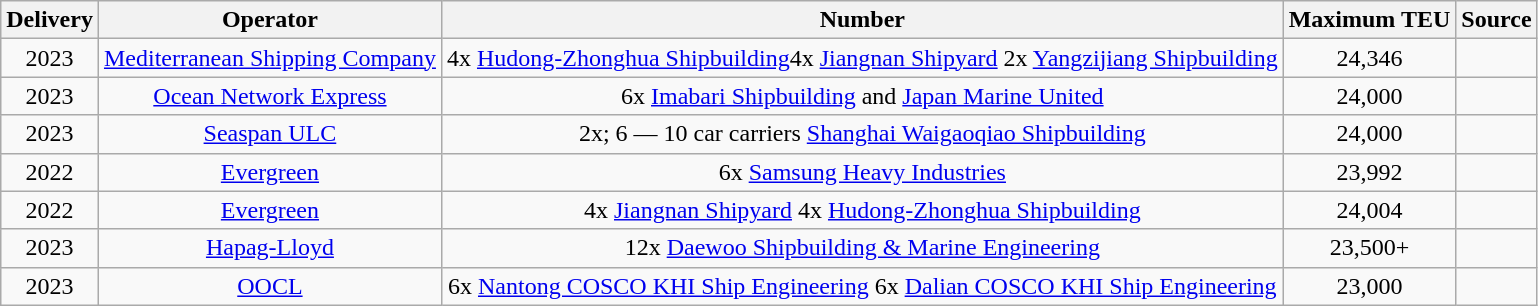<table class="wikitable sortable">
<tr>
<th data-sort-type="number">Delivery</th>
<th>Operator</th>
<th data-sort-type="number">Number</th>
<th data-sort-type="number">Maximum TEU</th>
<th>Source</th>
</tr>
<tr align="center">
<td>2023</td>
<td><a href='#'>Mediterranean Shipping Company</a></td>
<td>4x <a href='#'>Hudong-Zhonghua Shipbuilding</a>4x <a href='#'>Jiangnan Shipyard</a>  2x <a href='#'>Yangzijiang Shipbuilding</a></td>
<td>24,346</td>
<td></td>
</tr>
<tr align="center">
<td>2023</td>
<td><a href='#'>Ocean Network Express</a></td>
<td>6x <a href='#'>Imabari Shipbuilding</a> and <a href='#'>Japan Marine United</a></td>
<td>24,000</td>
<td></td>
</tr>
<tr align="center">
<td>2023</td>
<td><a href='#'>Seaspan ULC</a></td>
<td>2x; 6 — 10 car carriers <a href='#'>Shanghai Waigaoqiao Shipbuilding</a></td>
<td>24,000</td>
<td></td>
</tr>
<tr align="center">
<td>2022</td>
<td><a href='#'>Evergreen</a></td>
<td>6x <a href='#'>Samsung Heavy Industries</a></td>
<td>23,992</td>
<td></td>
</tr>
<tr align="center">
<td>2022</td>
<td><a href='#'>Evergreen</a></td>
<td>4x <a href='#'>Jiangnan Shipyard</a>  4x <a href='#'>Hudong-Zhonghua Shipbuilding</a></td>
<td>24,004</td>
<td></td>
</tr>
<tr align="center">
<td>2023</td>
<td><a href='#'>Hapag-Lloyd</a></td>
<td>12x <a href='#'>Daewoo Shipbuilding & Marine Engineering</a></td>
<td>23,500+</td>
<td></td>
</tr>
<tr align="center">
<td>2023</td>
<td><a href='#'>OOCL</a></td>
<td>6x <a href='#'>Nantong COSCO KHI Ship Engineering</a>  6x <a href='#'>Dalian COSCO KHI Ship Engineering</a></td>
<td>23,000</td>
<td></td>
</tr>
</table>
